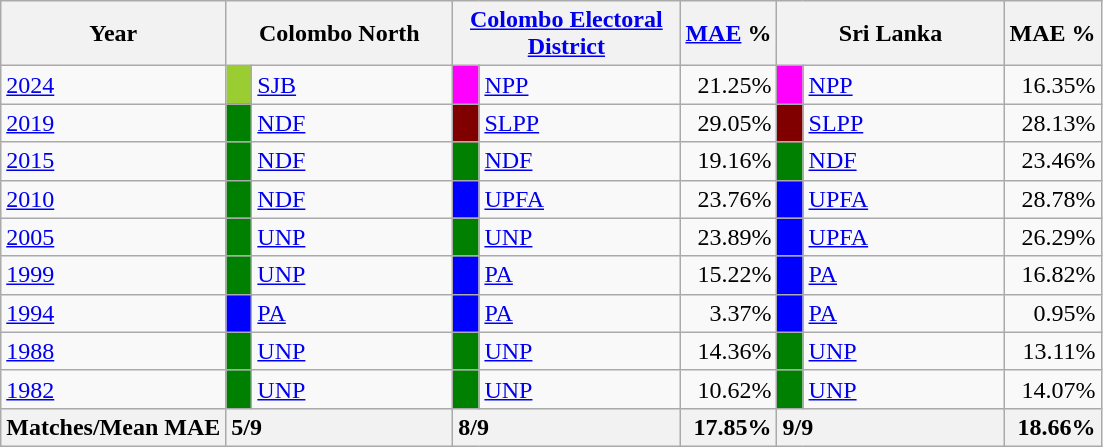<table class="wikitable">
<tr>
<th>Year</th>
<th colspan="2" width="144px">Colombo North</th>
<th colspan="2" width="144px"><a href='#'>Colombo Electoral District</a></th>
<th><a href='#'>MAE</a> %</th>
<th colspan="2" width="144px">Sri Lanka</th>
<th>MAE %</th>
</tr>
<tr>
<td><a href='#'>2024</a></td>
<td style="background-color:yellowgreen;" width="10px"></td>
<td style="text-align:left;"><a href='#'>SJB</a></td>
<td style="background-color:magenta;" width="10px"></td>
<td style="text-align:left;"><a href='#'>NPP</a></td>
<td style="text-align:right;">21.25%</td>
<td style="background-color:magenta;" width="10px"></td>
<td style="text-align:left;"><a href='#'>NPP</a></td>
<td style="text-align:right;">16.35%</td>
</tr>
<tr>
<td><a href='#'>2019</a></td>
<td style="background-color:green;" width="10px"></td>
<td style="text-align:left;"><a href='#'>NDF</a></td>
<td style="background-color:maroon;" width="10px"></td>
<td style="text-align:left;"><a href='#'>SLPP</a></td>
<td style="text-align:right;">29.05%</td>
<td style="background-color:maroon;" width="10px"></td>
<td style="text-align:left;"><a href='#'>SLPP</a></td>
<td style="text-align:right;">28.13%</td>
</tr>
<tr>
<td><a href='#'>2015</a></td>
<td style="background-color:green;" width="10px"></td>
<td style="text-align:left;"><a href='#'>NDF</a></td>
<td style="background-color:green;" width="10px"></td>
<td style="text-align:left;"><a href='#'>NDF</a></td>
<td style="text-align:right;">19.16%</td>
<td style="background-color:green;" width="10px"></td>
<td style="text-align:left;"><a href='#'>NDF</a></td>
<td style="text-align:right;">23.46%</td>
</tr>
<tr>
<td><a href='#'>2010</a></td>
<td style="background-color:green;" width="10px"></td>
<td style="text-align:left;"><a href='#'>NDF</a></td>
<td style="background-color:blue;" width="10px"></td>
<td style="text-align:left;"><a href='#'>UPFA</a></td>
<td style="text-align:right;">23.76%</td>
<td style="background-color:blue;" width="10px"></td>
<td style="text-align:left;"><a href='#'>UPFA</a></td>
<td style="text-align:right;">28.78%</td>
</tr>
<tr>
<td><a href='#'>2005</a></td>
<td style="background-color:green;" width="10px"></td>
<td style="text-align:left;"><a href='#'>UNP</a></td>
<td style="background-color:green;" width="10px"></td>
<td style="text-align:left;"><a href='#'>UNP</a></td>
<td style="text-align:right;">23.89%</td>
<td style="background-color:blue;" width="10px"></td>
<td style="text-align:left;"><a href='#'>UPFA</a></td>
<td style="text-align:right;">26.29%</td>
</tr>
<tr>
<td><a href='#'>1999</a></td>
<td style="background-color:green;" width="10px"></td>
<td style="text-align:left;"><a href='#'>UNP</a></td>
<td style="background-color:blue;" width="10px"></td>
<td style="text-align:left;"><a href='#'>PA</a></td>
<td style="text-align:right;">15.22%</td>
<td style="background-color:blue;" width="10px"></td>
<td style="text-align:left;"><a href='#'>PA</a></td>
<td style="text-align:right;">16.82%</td>
</tr>
<tr>
<td><a href='#'>1994</a></td>
<td style="background-color:blue;" width="10px"></td>
<td style="text-align:left;"><a href='#'>PA</a></td>
<td style="background-color:blue;" width="10px"></td>
<td style="text-align:left;"><a href='#'>PA</a></td>
<td style="text-align:right;">3.37%</td>
<td style="background-color:blue;" width="10px"></td>
<td style="text-align:left;"><a href='#'>PA</a></td>
<td style="text-align:right;">0.95%</td>
</tr>
<tr>
<td><a href='#'>1988</a></td>
<td style="background-color:green;" width="10px"></td>
<td style="text-align:left;"><a href='#'>UNP</a></td>
<td style="background-color:green;" width="10px"></td>
<td style="text-align:left;"><a href='#'>UNP</a></td>
<td style="text-align:right;">14.36%</td>
<td style="background-color:green;" width="10px"></td>
<td style="text-align:left;"><a href='#'>UNP</a></td>
<td style="text-align:right;">13.11%</td>
</tr>
<tr>
<td><a href='#'>1982</a></td>
<td style="background-color:green;" width="10px"></td>
<td style="text-align:left;"><a href='#'>UNP</a></td>
<td style="background-color:green;" width="10px"></td>
<td style="text-align:left;"><a href='#'>UNP</a></td>
<td style="text-align:right;">10.62%</td>
<td style="background-color:green;" width="10px"></td>
<td style="text-align:left;"><a href='#'>UNP</a></td>
<td style="text-align:right;">14.07%</td>
</tr>
<tr>
<th>Matches/Mean MAE</th>
<th style="text-align:left;"colspan="2" width="144px">5/9</th>
<th style="text-align:left;"colspan="2" width="144px">8/9</th>
<th style="text-align:right;">17.85%</th>
<th style="text-align:left;"colspan="2" width="144px">9/9</th>
<th style="text-align:right;">18.66%</th>
</tr>
</table>
